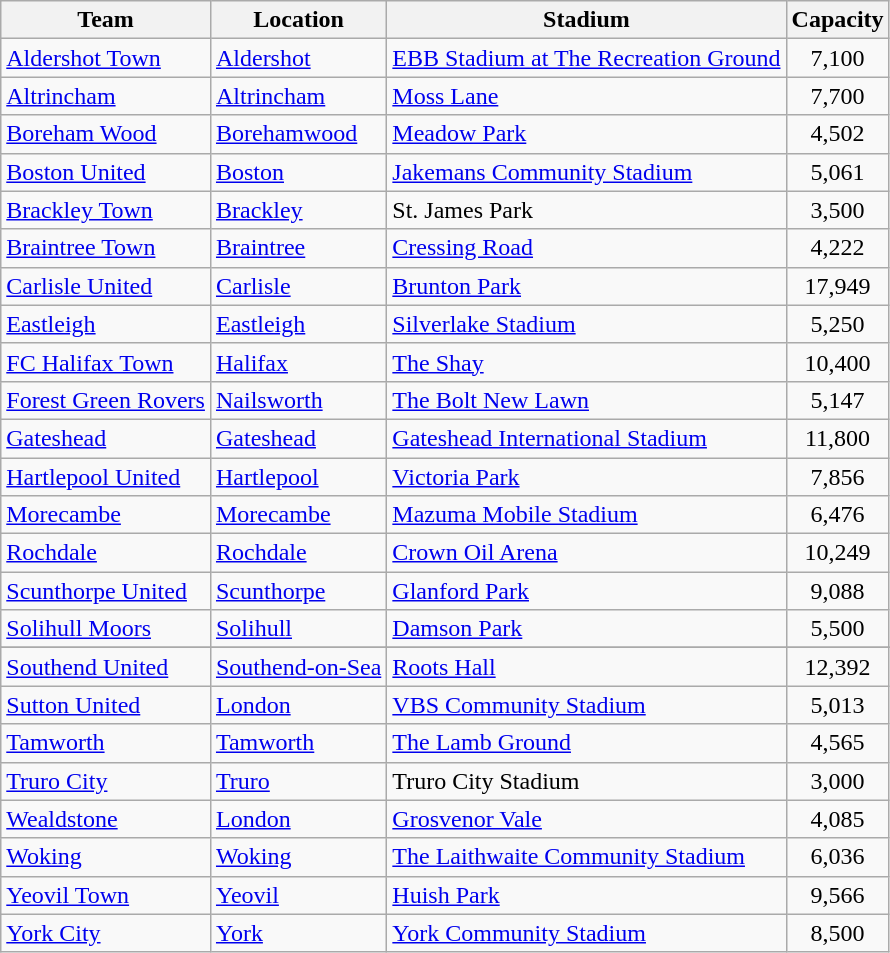<table class="wikitable sortable">
<tr>
<th>Team</th>
<th>Location</th>
<th>Stadium</th>
<th>Capacity</th>
</tr>
<tr>
<td><a href='#'>Aldershot Town</a></td>
<td><a href='#'>Aldershot</a></td>
<td><a href='#'>EBB Stadium at The Recreation Ground</a></td>
<td align="center">7,100</td>
</tr>
<tr>
<td><a href='#'>Altrincham</a></td>
<td><a href='#'>Altrincham</a></td>
<td><a href='#'>Moss Lane</a></td>
<td align="center">7,700</td>
</tr>
<tr>
<td><a href='#'>Boreham Wood</a></td>
<td><a href='#'>Borehamwood</a></td>
<td><a href='#'>Meadow Park</a></td>
<td align="center">4,502</td>
</tr>
<tr>
<td><a href='#'>Boston United</a></td>
<td><a href='#'>Boston</a></td>
<td><a href='#'>Jakemans Community Stadium</a></td>
<td align="center">5,061</td>
</tr>
<tr>
<td><a href='#'>Brackley Town</a></td>
<td><a href='#'>Brackley</a></td>
<td>St. James Park</td>
<td align="center">3,500</td>
</tr>
<tr>
<td><a href='#'>Braintree Town</a></td>
<td><a href='#'>Braintree</a></td>
<td><a href='#'>Cressing Road</a></td>
<td align="center">4,222</td>
</tr>
<tr>
<td><a href='#'>Carlisle United</a></td>
<td><a href='#'>Carlisle</a></td>
<td><a href='#'>Brunton Park</a></td>
<td align="center">17,949</td>
</tr>
<tr>
<td><a href='#'>Eastleigh</a></td>
<td><a href='#'>Eastleigh</a></td>
<td><a href='#'>Silverlake Stadium</a></td>
<td align="center">5,250</td>
</tr>
<tr>
<td><a href='#'>FC Halifax Town</a></td>
<td><a href='#'>Halifax</a></td>
<td><a href='#'>The Shay</a></td>
<td align="center">10,400</td>
</tr>
<tr>
<td><a href='#'>Forest Green Rovers</a></td>
<td><a href='#'>Nailsworth</a></td>
<td><a href='#'>The Bolt New Lawn</a></td>
<td align="center">5,147</td>
</tr>
<tr>
<td><a href='#'>Gateshead</a></td>
<td><a href='#'>Gateshead</a></td>
<td><a href='#'>Gateshead International Stadium</a></td>
<td align="center">11,800</td>
</tr>
<tr>
<td><a href='#'>Hartlepool United</a></td>
<td><a href='#'>Hartlepool</a></td>
<td><a href='#'>Victoria Park</a></td>
<td align="center">7,856</td>
</tr>
<tr>
<td><a href='#'>Morecambe</a></td>
<td><a href='#'>Morecambe</a></td>
<td><a href='#'>Mazuma Mobile Stadium</a></td>
<td align="center">6,476</td>
</tr>
<tr>
<td><a href='#'>Rochdale</a></td>
<td><a href='#'>Rochdale</a></td>
<td><a href='#'>Crown Oil Arena</a></td>
<td align="center">10,249</td>
</tr>
<tr>
<td><a href='#'>Scunthorpe United</a></td>
<td><a href='#'>Scunthorpe</a></td>
<td><a href='#'>Glanford Park</a></td>
<td align="center">9,088</td>
</tr>
<tr>
<td><a href='#'>Solihull Moors</a></td>
<td><a href='#'>Solihull</a></td>
<td><a href='#'>Damson Park</a></td>
<td align="center">5,500</td>
</tr>
<tr>
</tr>
<tr>
<td><a href='#'>Southend United</a></td>
<td><a href='#'>Southend-on-Sea</a></td>
<td><a href='#'>Roots Hall</a></td>
<td align="center">12,392</td>
</tr>
<tr>
<td><a href='#'>Sutton United</a></td>
<td><a href='#'>London</a> </td>
<td><a href='#'>VBS Community Stadium</a></td>
<td align="center">5,013</td>
</tr>
<tr>
<td><a href='#'>Tamworth</a></td>
<td><a href='#'>Tamworth</a></td>
<td><a href='#'>The Lamb Ground</a></td>
<td align="center">4,565</td>
</tr>
<tr>
<td><a href='#'>Truro City</a></td>
<td><a href='#'>Truro</a></td>
<td>Truro City Stadium</td>
<td align="center">3,000</td>
</tr>
<tr>
<td><a href='#'>Wealdstone</a></td>
<td><a href='#'>London</a> </td>
<td><a href='#'>Grosvenor Vale</a></td>
<td align="center">4,085</td>
</tr>
<tr>
<td><a href='#'>Woking</a></td>
<td><a href='#'>Woking</a></td>
<td><a href='#'>The Laithwaite Community Stadium</a></td>
<td align="center">6,036</td>
</tr>
<tr>
<td><a href='#'>Yeovil Town</a></td>
<td><a href='#'>Yeovil</a></td>
<td><a href='#'>Huish Park</a></td>
<td align="center">9,566</td>
</tr>
<tr>
<td><a href='#'>York City</a></td>
<td><a href='#'>York</a></td>
<td><a href='#'>York Community Stadium</a></td>
<td align="center">8,500</td>
</tr>
</table>
